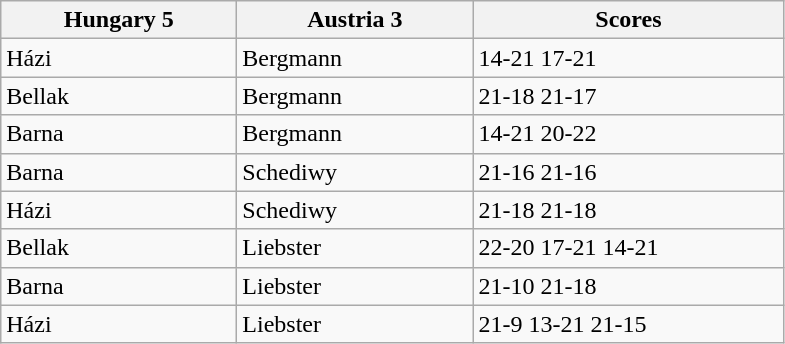<table class="wikitable">
<tr>
<th width=150> Hungary 5</th>
<th width=150> Austria 3</th>
<th width=200>Scores</th>
</tr>
<tr>
<td>Házi</td>
<td>Bergmann</td>
<td>14-21 17-21</td>
</tr>
<tr>
<td>Bellak</td>
<td>Bergmann</td>
<td>21-18 21-17</td>
</tr>
<tr>
<td>Barna</td>
<td>Bergmann</td>
<td>14-21 20-22</td>
</tr>
<tr>
<td>Barna</td>
<td>Schediwy</td>
<td>21-16 21-16</td>
</tr>
<tr>
<td>Házi</td>
<td>Schediwy</td>
<td>21-18 21-18</td>
</tr>
<tr>
<td>Bellak</td>
<td>Liebster</td>
<td>22-20 17-21 14-21</td>
</tr>
<tr>
<td>Barna</td>
<td>Liebster</td>
<td>21-10 21-18</td>
</tr>
<tr>
<td>Házi</td>
<td>Liebster</td>
<td>21-9 13-21 21-15</td>
</tr>
</table>
